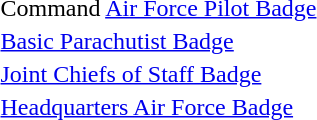<table>
<tr>
<td></td>
<td>Command <a href='#'>Air Force Pilot Badge</a></td>
</tr>
<tr>
<td></td>
<td><a href='#'>Basic Parachutist Badge</a></td>
</tr>
<tr>
<td></td>
<td><a href='#'>Joint Chiefs of Staff Badge</a></td>
</tr>
<tr>
<td></td>
<td><a href='#'>Headquarters Air Force Badge</a></td>
</tr>
</table>
